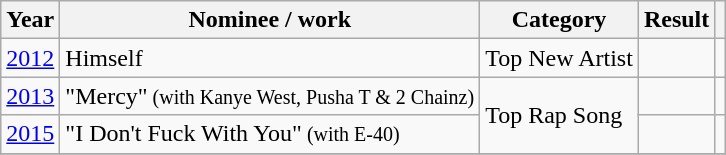<table class="wikitable">
<tr>
<th>Year</th>
<th>Nominee / work</th>
<th>Category</th>
<th>Result</th>
<th></th>
</tr>
<tr>
<td style="text-align:center;"><a href='#'>2012</a></td>
<td>Himself</td>
<td>Top New Artist</td>
<td></td>
<td></td>
</tr>
<tr>
<td style="text-align:center;"><a href='#'>2013</a></td>
<td>"Mercy"<small> (with Kanye West, Pusha T & 2 Chainz)</small></td>
<td rowspan="2">Top Rap Song</td>
<td></td>
<td></td>
</tr>
<tr>
<td style="text-align:center;"><a href='#'>2015</a></td>
<td>"I Don't Fuck With You"<small> (with E-40)</small></td>
<td></td>
<td></td>
</tr>
<tr>
</tr>
</table>
